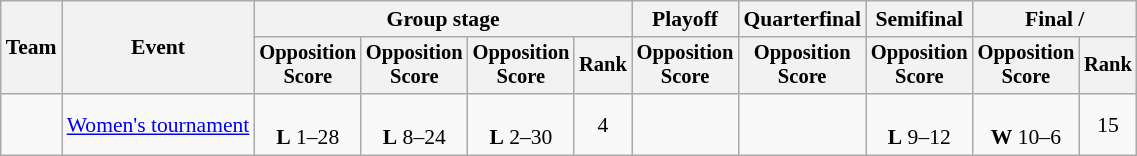<table class="wikitable" style="text-align:center; font-size:90%">
<tr>
<th rowspan=2>Team</th>
<th rowspan=2>Event</th>
<th colspan=4>Group stage</th>
<th>Playoff</th>
<th>Quarterfinal</th>
<th>Semifinal</th>
<th colspan=2>Final / </th>
</tr>
<tr style=font-size:95%>
<th>Opposition<br>Score</th>
<th>Opposition<br>Score</th>
<th>Opposition<br>Score</th>
<th>Rank</th>
<th>Opposition<br>Score</th>
<th>Opposition<br>Score</th>
<th>Opposition<br>Score</th>
<th>Opposition<br>Score</th>
<th>Rank</th>
</tr>
<tr>
<td align=left></td>
<td align=left><a href='#'>Women's tournament</a></td>
<td><br><strong>L</strong> 1–28</td>
<td><br><strong>L</strong> 8–24</td>
<td><br><strong>L</strong> 2–30</td>
<td>4</td>
<td></td>
<td></td>
<td><br><strong>L</strong> 9–12</td>
<td><br><strong>W</strong> 10–6</td>
<td>15</td>
</tr>
</table>
